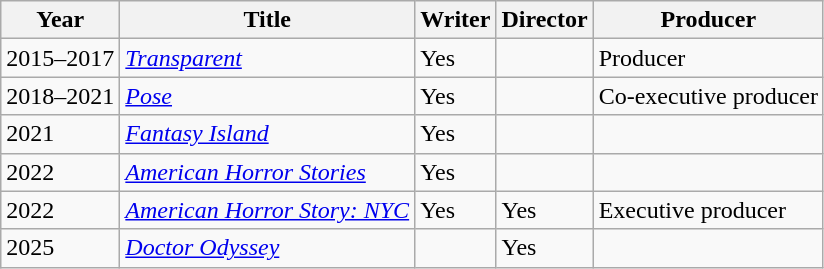<table class="wikitable">
<tr>
<th>Year</th>
<th>Title</th>
<th>Writer</th>
<th>Director</th>
<th>Producer</th>
</tr>
<tr>
<td>2015–2017</td>
<td><em><a href='#'>Transparent</a></em></td>
<td>Yes</td>
<td></td>
<td>Producer</td>
</tr>
<tr>
<td>2018–2021</td>
<td><em><a href='#'>Pose</a></em></td>
<td>Yes</td>
<td></td>
<td>Co-executive producer</td>
</tr>
<tr>
<td>2021</td>
<td><em><a href='#'>Fantasy Island</a></em></td>
<td>Yes</td>
<td></td>
<td></td>
</tr>
<tr>
<td>2022</td>
<td><em><a href='#'>American Horror Stories</a></em></td>
<td>Yes</td>
<td></td>
<td></td>
</tr>
<tr>
<td>2022</td>
<td><em><a href='#'>American Horror Story: NYC</a></em></td>
<td>Yes</td>
<td>Yes</td>
<td>Executive producer</td>
</tr>
<tr>
<td>2025</td>
<td><em><a href='#'>Doctor Odyssey</a></em></td>
<td></td>
<td>Yes</td>
<td></td>
</tr>
</table>
